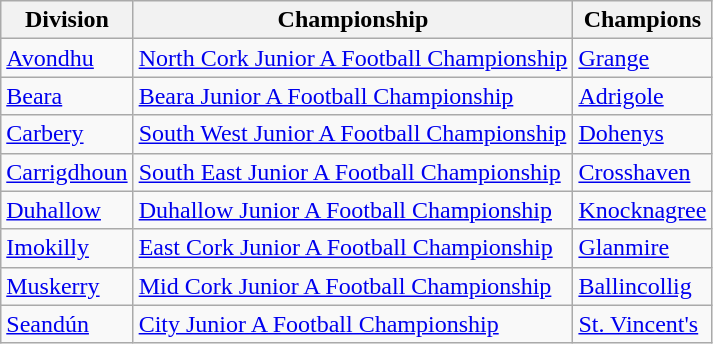<table class="wikitable">
<tr>
<th>Division</th>
<th>Championship</th>
<th>Champions</th>
</tr>
<tr>
<td><a href='#'>Avondhu</a></td>
<td><a href='#'>North Cork Junior A Football Championship</a></td>
<td><a href='#'>Grange</a></td>
</tr>
<tr>
<td><a href='#'>Beara</a></td>
<td><a href='#'>Beara Junior A Football Championship</a></td>
<td><a href='#'>Adrigole</a></td>
</tr>
<tr>
<td><a href='#'>Carbery</a></td>
<td><a href='#'>South West Junior A Football Championship</a></td>
<td><a href='#'>Dohenys</a></td>
</tr>
<tr>
<td><a href='#'>Carrigdhoun</a></td>
<td><a href='#'>South East Junior A Football Championship</a></td>
<td><a href='#'>Crosshaven</a></td>
</tr>
<tr>
<td><a href='#'>Duhallow</a></td>
<td><a href='#'>Duhallow Junior A Football Championship</a></td>
<td><a href='#'>Knocknagree</a></td>
</tr>
<tr>
<td><a href='#'>Imokilly</a></td>
<td><a href='#'>East Cork Junior A Football Championship</a></td>
<td><a href='#'>Glanmire</a></td>
</tr>
<tr>
<td><a href='#'>Muskerry</a></td>
<td><a href='#'>Mid Cork Junior A Football Championship</a></td>
<td><a href='#'>Ballincollig</a></td>
</tr>
<tr>
<td><a href='#'>Seandún</a></td>
<td><a href='#'>City Junior A Football Championship</a></td>
<td><a href='#'>St. Vincent's</a></td>
</tr>
</table>
